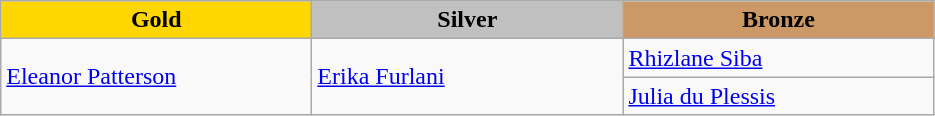<table class="wikitable" style="text-align:left">
<tr align="center">
<td width=200 bgcolor=gold><strong>Gold</strong></td>
<td width=200 bgcolor=silver><strong>Silver</strong></td>
<td width=200 bgcolor=CC9966><strong>Bronze</strong></td>
</tr>
<tr>
<td rowspan=2><a href='#'>Eleanor Patterson</a><br></td>
<td rowspan=2><a href='#'>Erika Furlani</a><br></td>
<td><a href='#'>Rhizlane Siba</a><br></td>
</tr>
<tr>
<td><a href='#'>Julia du Plessis</a><br></td>
</tr>
</table>
